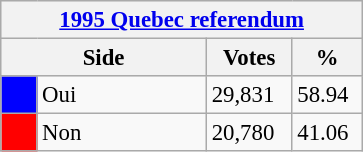<table class="wikitable" style="font-size: 95%; clear:both">
<tr style="background-color:#E9E9E9">
<th colspan=4><a href='#'>1995 Quebec referendum</a></th>
</tr>
<tr style="background-color:#E9E9E9">
<th colspan=2 style="width: 130px">Side</th>
<th style="width: 50px">Votes</th>
<th style="width: 40px">%</th>
</tr>
<tr>
<td bgcolor="blue"></td>
<td>Oui</td>
<td>29,831</td>
<td>58.94</td>
</tr>
<tr>
<td bgcolor="red"></td>
<td>Non</td>
<td>20,780</td>
<td>41.06</td>
</tr>
</table>
